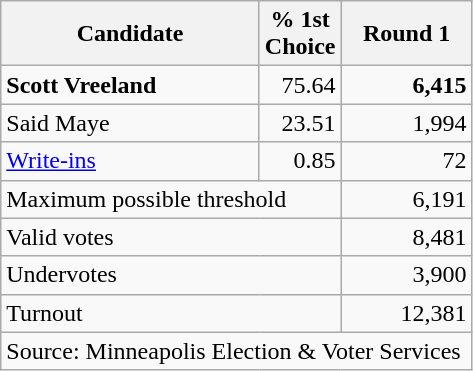<table class="wikitable">
<tr>
<th style="width:165px">Candidate</th>
<th>% 1st<br>Choice</th>
<th style="width:80px">Round 1</th>
</tr>
<tr>
<td><strong>Scott Vreeland</strong></td>
<td align="right">75.64</td>
<td align="right"><strong>6,415</strong></td>
</tr>
<tr>
<td>Said Maye</td>
<td align="right">23.51</td>
<td align="right">1,994</td>
</tr>
<tr>
<td><a href='#'>Write-ins</a></td>
<td align="right">0.85</td>
<td align="right">72</td>
</tr>
<tr>
<td colspan="2">Maximum possible threshold</td>
<td align="right">6,191</td>
</tr>
<tr>
<td colspan="2">Valid votes</td>
<td align="right">8,481</td>
</tr>
<tr>
<td colspan="2">Undervotes</td>
<td align="right">3,900</td>
</tr>
<tr>
<td colspan="2">Turnout</td>
<td align="right">12,381</td>
</tr>
<tr>
<td colspan="3">Source: Minneapolis Election & Voter Services</td>
</tr>
</table>
